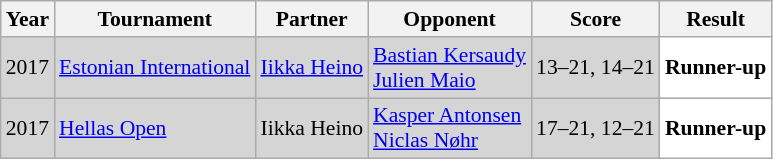<table class="sortable wikitable" style="font-size: 90%;">
<tr>
<th>Year</th>
<th>Tournament</th>
<th>Partner</th>
<th>Opponent</th>
<th>Score</th>
<th>Result</th>
</tr>
<tr style="background:#D5D5D5">
<td align="center">2017</td>
<td align="left"><a href='#'>Estonian International</a></td>
<td align="left"> <a href='#'>Iikka Heino</a></td>
<td align="left"> <a href='#'>Bastian Kersaudy</a> <br>  <a href='#'>Julien Maio</a></td>
<td align="left">13–21, 14–21</td>
<td style="text-align:left; background:white"> <strong>Runner-up</strong></td>
</tr>
<tr style="background:#D5D5D5">
<td align="center">2017</td>
<td align="left"><a href='#'>Hellas Open</a></td>
<td align="left"> Iikka Heino</td>
<td align="left"> <a href='#'>Kasper Antonsen</a> <br>  <a href='#'>Niclas Nøhr</a></td>
<td align="left">17–21, 12–21</td>
<td style="text-align:left; background:white"> <strong>Runner-up</strong></td>
</tr>
</table>
